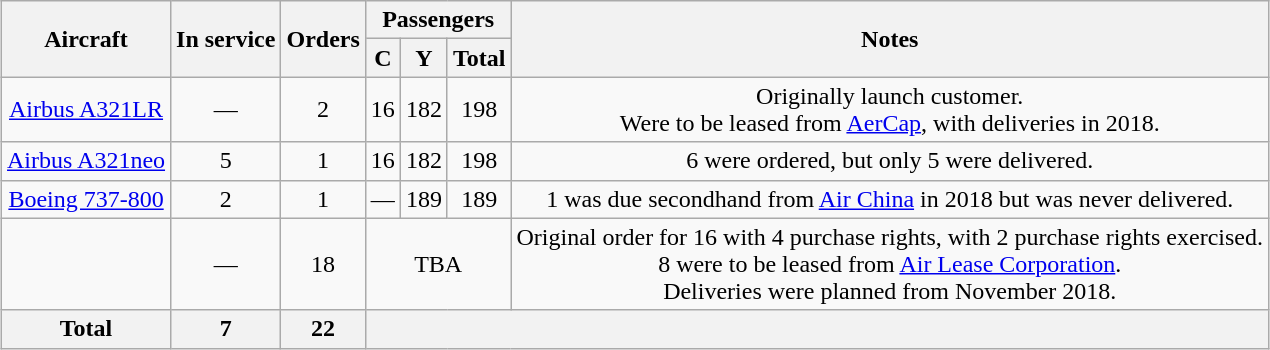<table class="wikitable" style="margin:1em auto; text-align:center;">
<tr>
<th rowspan="2">Aircraft</th>
<th rowspan="2">In service</th>
<th rowspan="2">Orders</th>
<th colspan="3">Passengers</th>
<th rowspan="2">Notes</th>
</tr>
<tr>
<th><abbr>C</abbr></th>
<th><abbr>Y</abbr></th>
<th>Total</th>
</tr>
<tr>
<td><a href='#'>Airbus A321LR</a></td>
<td>—</td>
<td>2</td>
<td>16</td>
<td>182</td>
<td>198</td>
<td>Originally launch customer.<br>Were to be leased from <a href='#'>AerCap</a>, with deliveries in 2018.</td>
</tr>
<tr>
<td><a href='#'>Airbus A321neo</a></td>
<td>5</td>
<td>1</td>
<td>16</td>
<td>182</td>
<td>198</td>
<td>6 were ordered, but only 5 were delivered.</td>
</tr>
<tr>
<td><a href='#'>Boeing 737-800</a></td>
<td>2</td>
<td>1</td>
<td>—</td>
<td>189</td>
<td>189</td>
<td>1 was due secondhand from <a href='#'>Air China</a> in 2018 but was never delivered.</td>
</tr>
<tr>
<td></td>
<td>—</td>
<td>18</td>
<td colspan="3">TBA</td>
<td>Original order for 16 with 4 purchase rights, with 2 purchase rights exercised.<br>8 were to be leased from <a href='#'>Air Lease Corporation</a>.<br>Deliveries were planned from November 2018.</td>
</tr>
<tr>
<th>Total</th>
<th>7</th>
<th>22</th>
<th colspan="4"></th>
</tr>
</table>
